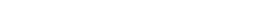<table style="width:22%; text-align:center;">
<tr style="color:white;">
<td style="background:"><strong>15</strong></td>
<td style="background:"><strong>2</strong></td>
<td style="background:"><strong>9</strong></td>
</tr>
</table>
